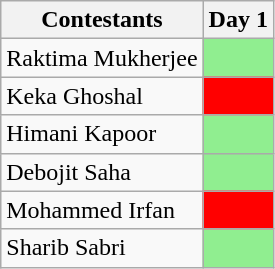<table class="wikitable">
<tr>
<th>Contestants</th>
<th>Day 1</th>
</tr>
<tr>
<td>Raktima Mukherjee</td>
<td style="background:lightgreen"></td>
</tr>
<tr>
<td>Keka Ghoshal</td>
<td style="background:red"></td>
</tr>
<tr>
<td>Himani Kapoor</td>
<td style="background:lightgreen"></td>
</tr>
<tr>
<td>Debojit Saha</td>
<td style="background:lightgreen"></td>
</tr>
<tr>
<td>Mohammed Irfan</td>
<td style="background:red"></td>
</tr>
<tr>
<td>Sharib Sabri</td>
<td style="background:lightgreen"></td>
</tr>
</table>
